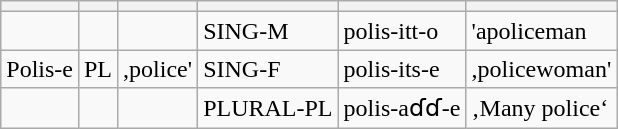<table class="wikitable">
<tr>
<th></th>
<th></th>
<th></th>
<th></th>
<th></th>
<th></th>
</tr>
<tr>
<td></td>
<td></td>
<td></td>
<td>SING-M</td>
<td>polis-itt-o</td>
<td>'apoliceman</td>
</tr>
<tr>
<td>Polis-e</td>
<td>PL</td>
<td>,police'</td>
<td>SING-F</td>
<td>polis-its-e</td>
<td>,policewoman'</td>
</tr>
<tr>
<td></td>
<td></td>
<td></td>
<td>PLURAL-PL</td>
<td>polis-aɗɗ-e</td>
<td>‚Many police‘</td>
</tr>
</table>
